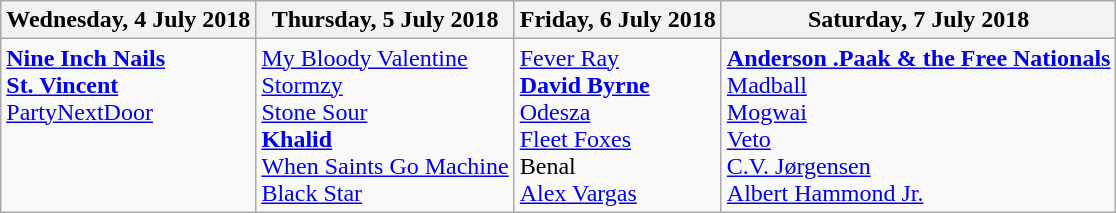<table class="wikitable">
<tr>
<th>Wednesday, 4 July 2018</th>
<th>Thursday, 5 July 2018</th>
<th>Friday, 6 July 2018</th>
<th>Saturday, 7 July 2018</th>
</tr>
<tr valign="top">
<td><strong><a href='#'>Nine Inch Nails</a></strong><br><strong><a href='#'>St. Vincent</a></strong><br><a href='#'>PartyNextDoor</a></td>
<td><a href='#'>My Bloody Valentine</a><br><a href='#'>Stormzy</a><br><a href='#'>Stone Sour</a><br><strong><a href='#'>Khalid</a></strong><br><a href='#'>When Saints Go Machine</a><br><a href='#'>Black Star</a></td>
<td><a href='#'>Fever Ray</a><br><strong><a href='#'>David Byrne</a></strong><br><a href='#'>Odesza</a><br><a href='#'>Fleet Foxes</a><br>Benal<br><a href='#'>Alex Vargas</a></td>
<td><strong><a href='#'>Anderson .Paak & the Free Nationals</a></strong><br><a href='#'>Madball</a><br><a href='#'>Mogwai</a><br><a href='#'>Veto</a><br><a href='#'>C.V. Jørgensen</a><br><a href='#'>Albert Hammond Jr.</a></td>
</tr>
</table>
